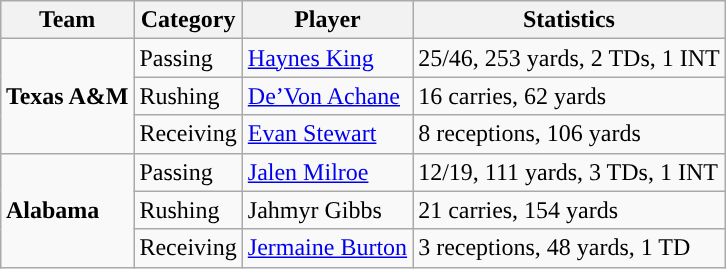<table class="wikitable" style="float: right;">
<tr>
<th>Team</th>
<th>Category</th>
<th>Player</th>
<th>Statistics</th>
</tr>
<tr>
<td rowspan=3><strong>Texas A&M</strong></td>
<td>Passing</td>
<td><a href='#'>Haynes King</a></td>
<td>25/46, 253 yards, 2 TDs, 1 INT</td>
</tr>
<tr>
<td>Rushing</td>
<td><a href='#'>De’Von Achane</a></td>
<td>16 carries, 62 yards</td>
</tr>
<tr>
<td>Receiving</td>
<td><a href='#'>Evan Stewart</a></td>
<td>8 receptions, 106 yards</td>
</tr>
<tr>
<td rowspan=3><strong>Alabama</strong></td>
<td>Passing</td>
<td><a href='#'>Jalen Milroe</a></td>
<td>12/19, 111 yards, 3 TDs, 1 INT</td>
</tr>
<tr>
<td>Rushing</td>
<td>Jahmyr Gibbs</td>
<td>21 carries, 154 yards</td>
</tr>
<tr>
<td>Receiving</td>
<td><a href='#'>Jermaine Burton</a></td>
<td>3 receptions, 48 yards, 1 TD</td>
</tr>
</table>
